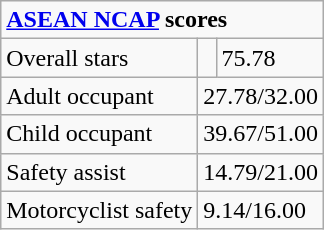<table class="wikitable">
<tr>
<td colspan="3"><strong><a href='#'>ASEAN NCAP</a> scores</strong></td>
</tr>
<tr>
<td>Overall stars</td>
<td></td>
<td>75.78</td>
</tr>
<tr>
<td>Adult occupant</td>
<td colspan="2">27.78/32.00</td>
</tr>
<tr>
<td>Child occupant</td>
<td colspan="2">39.67/51.00</td>
</tr>
<tr>
<td>Safety assist</td>
<td colspan="2">14.79/21.00</td>
</tr>
<tr>
<td>Motorcyclist safety</td>
<td colspan="2">9.14/16.00</td>
</tr>
</table>
